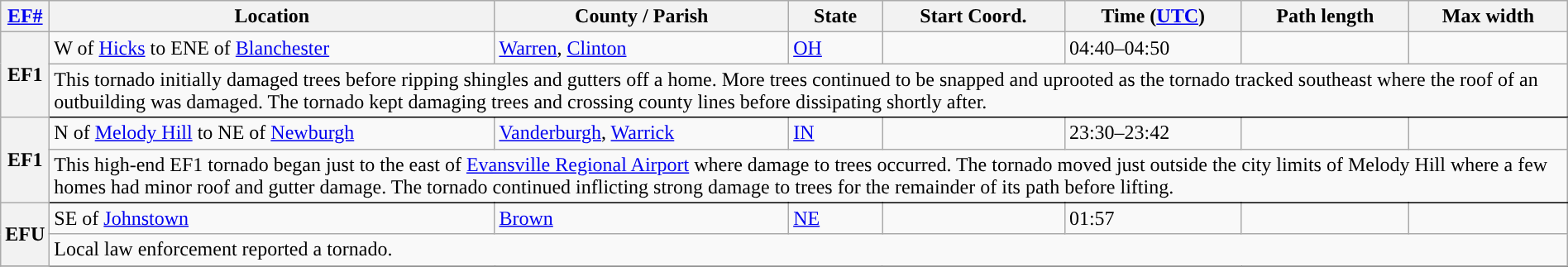<table class="wikitable sortable" style="width:100%;">
<tr>
<th scope="col" width="2%" align="center"><a href='#'>EF#</a></th>
<th scope="col" align="center" class="unsortable">Location</th>
<th scope="col" align="center" class="unsortable">County / Parish</th>
<th scope="col" align="center">State</th>
<th scope="col" align="center">Start Coord.</th>
<th scope="col" align="center">Time (<a href='#'>UTC</a>)</th>
<th scope="col" align="center">Path length</th>
<th scope="col" align="center">Max width</th>
</tr>
<tr>
<th scope="row" rowspan="2" style="background-color:#">EF1</th>
<td>W of <a href='#'>Hicks</a> to ENE of <a href='#'>Blanchester</a></td>
<td><a href='#'>Warren</a>, <a href='#'>Clinton</a></td>
<td><a href='#'>OH</a></td>
<td></td>
<td>04:40–04:50</td>
<td></td>
<td></td>
</tr>
<tr class="expand-child">
<td colspan="8" style=" border-bottom: 1px solid black;">This tornado initially damaged trees before ripping shingles and gutters off a home. More trees continued to be snapped and uprooted as the tornado tracked southeast where the roof of an outbuilding was damaged. The tornado kept damaging trees and crossing county lines before dissipating shortly after.</td>
</tr>
<tr>
<th scope="row" rowspan="2" style="background-color:#">EF1</th>
<td>N of <a href='#'>Melody Hill</a> to NE of <a href='#'>Newburgh</a></td>
<td><a href='#'>Vanderburgh</a>, <a href='#'>Warrick</a></td>
<td><a href='#'>IN</a></td>
<td></td>
<td>23:30–23:42</td>
<td></td>
<td></td>
</tr>
<tr class="expand-child">
<td colspan="8" style=" border-bottom: 1px solid black;">This high-end EF1 tornado began just to the east of <a href='#'>Evansville Regional Airport</a> where damage to trees occurred. The tornado moved just outside the city limits of Melody Hill where a few homes had minor roof and gutter damage. The tornado continued inflicting strong damage to trees for the remainder of its path before lifting.</td>
</tr>
<tr>
<th scope="row" rowspan="2" style="background-color:#">EFU</th>
<td>SE of <a href='#'>Johnstown</a></td>
<td><a href='#'>Brown</a></td>
<td><a href='#'>NE</a></td>
<td></td>
<td>01:57</td>
<td></td>
<td></td>
</tr>
<tr class="expand-child">
<td colspan="8" style=" border-bottom: 1px solid black;">Local law enforcement reported a tornado.</td>
</tr>
<tr>
</tr>
</table>
